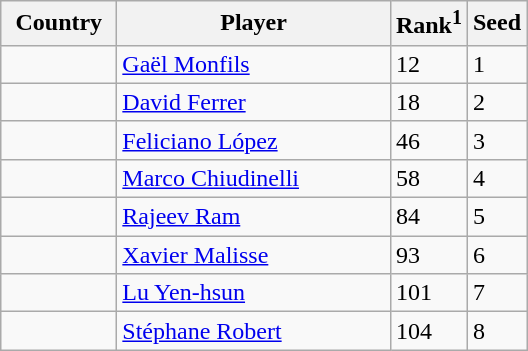<table class="sortable wikitable">
<tr>
<th width="70">Country</th>
<th width="175">Player</th>
<th>Rank<sup>1</sup></th>
<th>Seed</th>
</tr>
<tr>
<td></td>
<td><a href='#'>Gaël Monfils</a></td>
<td>12</td>
<td>1</td>
</tr>
<tr>
<td></td>
<td><a href='#'>David Ferrer</a></td>
<td>18</td>
<td>2</td>
</tr>
<tr>
<td></td>
<td><a href='#'>Feliciano López</a></td>
<td>46</td>
<td>3</td>
</tr>
<tr>
<td></td>
<td><a href='#'>Marco Chiudinelli</a></td>
<td>58</td>
<td>4</td>
</tr>
<tr>
<td></td>
<td><a href='#'>Rajeev Ram</a></td>
<td>84</td>
<td>5</td>
</tr>
<tr>
<td></td>
<td><a href='#'>Xavier Malisse</a></td>
<td>93</td>
<td>6</td>
</tr>
<tr>
<td></td>
<td><a href='#'>Lu Yen-hsun</a></td>
<td>101</td>
<td>7</td>
</tr>
<tr>
<td></td>
<td><a href='#'>Stéphane Robert</a></td>
<td>104</td>
<td>8</td>
</tr>
</table>
